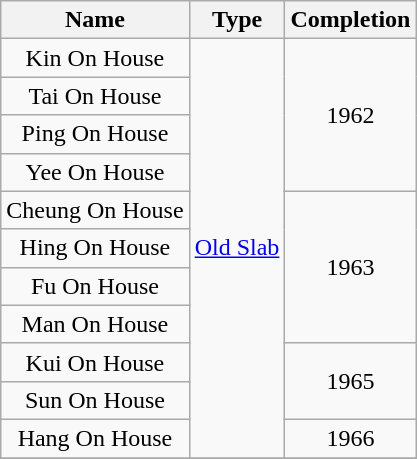<table class="wikitable" style="text-align: center">
<tr>
<th>Name</th>
<th>Type</th>
<th>Completion</th>
</tr>
<tr>
<td>Kin On House</td>
<td rowspan="11"><a href='#'>Old Slab</a></td>
<td rowspan="4">1962</td>
</tr>
<tr>
<td>Tai On House</td>
</tr>
<tr>
<td>Ping On House</td>
</tr>
<tr>
<td>Yee On House</td>
</tr>
<tr>
<td>Cheung On House</td>
<td rowspan="4">1963</td>
</tr>
<tr>
<td>Hing On House</td>
</tr>
<tr>
<td>Fu On House</td>
</tr>
<tr>
<td>Man On House</td>
</tr>
<tr>
<td>Kui On House</td>
<td rowspan="2">1965</td>
</tr>
<tr>
<td>Sun On House</td>
</tr>
<tr>
<td>Hang On House</td>
<td rowspan="1">1966</td>
</tr>
<tr>
</tr>
</table>
